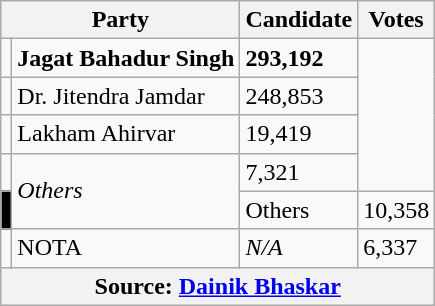<table class="wikitable sortable">
<tr>
<th colspan="2">Party</th>
<th colspan="1">Candidate</th>
<th colspan="1">Votes</th>
</tr>
<tr>
<td></td>
<td><strong>Jagat Bahadur Singh</strong></td>
<td><strong>293,192</strong></td>
</tr>
<tr>
<td></td>
<td>Dr. Jitendra Jamdar</td>
<td>248,853</td>
</tr>
<tr>
<td></td>
<td>Lakham Ahirvar</td>
<td>19,419</td>
</tr>
<tr>
<td></td>
<td rowspan="2"><em>Others</em></td>
<td>7,321</td>
</tr>
<tr>
<td bgcolor="000000"></td>
<td>Others</td>
<td>10,358</td>
</tr>
<tr>
<td></td>
<td>NOTA</td>
<td><em>N/A</em></td>
<td>6,337</td>
</tr>
<tr>
<th colspan="4">Source: <a href='#'>Dainik Bhaskar</a></th>
</tr>
</table>
